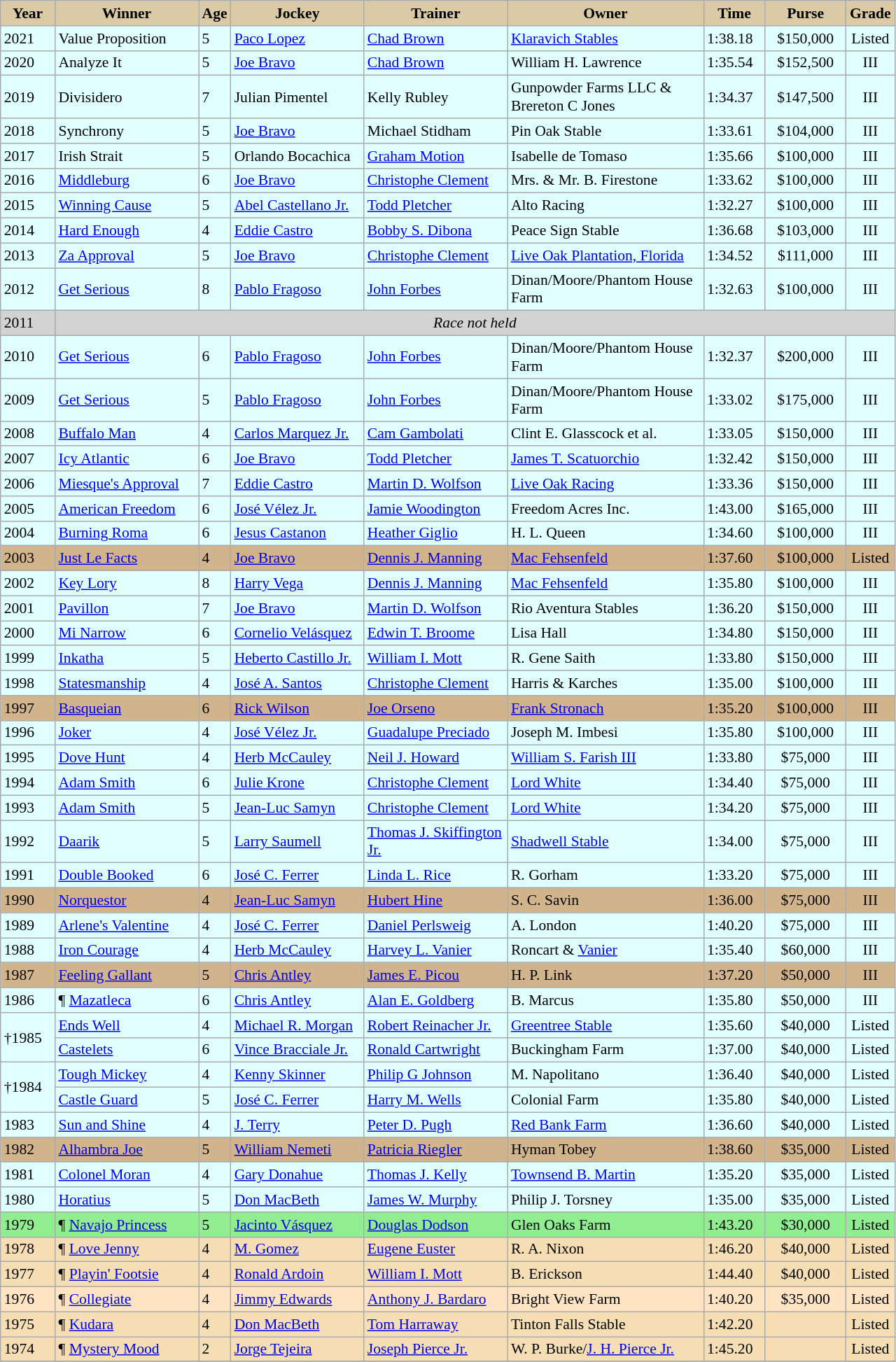<table class="wikitable sortable"  style="font-size:90%; background-color:LightCyan">
<tr>
<th style="background-color:#DACAA5; width:45px">Year<br></th>
<th style="background-color:#DACAA5; width:130px">Winner<br></th>
<th style="background-color:#DACAA5; width:24px">Age<br></th>
<th style="background-color:#DACAA5; width:120px">Jockey<br></th>
<th style="background-color:#DACAA5; width:130px">Trainer<br></th>
<th style="background-color:#DACAA5; width:180px">Owner<br></th>
<th style="background-color:#DACAA5; width:52px">Time <br></th>
<th style="background-color:#DACAA5; width:70px">Purse<br></th>
<th style="background-color:#DACAA5; width:40px">Grade <br></th>
</tr>
<tr>
<td>2021</td>
<td>Value Proposition</td>
<td>5</td>
<td><a href='#'>Paco Lopez</a></td>
<td><a href='#'>Chad Brown</a></td>
<td><a href='#'>Klaravich Stables</a></td>
<td>1:38.18</td>
<td align=center>$150,000</td>
<td align=center>Listed</td>
</tr>
<tr>
<td>2020</td>
<td>Analyze It</td>
<td>5</td>
<td><a href='#'>Joe Bravo</a></td>
<td><a href='#'>Chad Brown</a></td>
<td>William H. Lawrence</td>
<td>1:35.54</td>
<td align=center>$152,500</td>
<td align=center>III</td>
</tr>
<tr>
<td>2019</td>
<td>Divisidero</td>
<td>7</td>
<td>Julian Pimentel</td>
<td>Kelly Rubley</td>
<td>Gunpowder Farms LLC & Brereton C Jones</td>
<td>1:34.37</td>
<td align=center>$147,500</td>
<td align=center>III</td>
</tr>
<tr>
<td>2018</td>
<td>Synchrony</td>
<td>5</td>
<td><a href='#'>Joe Bravo</a></td>
<td>Michael Stidham</td>
<td>Pin Oak Stable</td>
<td>1:33.61</td>
<td align=center>$104,000</td>
<td align=center>III</td>
</tr>
<tr>
<td>2017</td>
<td>Irish Strait</td>
<td>5</td>
<td>Orlando Bocachica</td>
<td><a href='#'>Graham Motion</a></td>
<td>Isabelle de Tomaso</td>
<td>1:35.66</td>
<td align=center>$100,000</td>
<td align=center>III</td>
</tr>
<tr>
<td>2016</td>
<td><a href='#'>Middleburg</a></td>
<td>6</td>
<td><a href='#'>Joe Bravo</a></td>
<td><a href='#'>Christophe Clement</a></td>
<td>Mrs. & Mr. B. Firestone</td>
<td>1:33.62</td>
<td align=center>$100,000</td>
<td align=center>III</td>
</tr>
<tr>
<td>2015</td>
<td><a href='#'>Winning Cause</a></td>
<td>5</td>
<td><a href='#'>Abel Castellano Jr.</a></td>
<td><a href='#'>Todd Pletcher</a></td>
<td>Alto Racing</td>
<td>1:32.27</td>
<td align=center>$100,000</td>
<td align=center>III</td>
</tr>
<tr>
<td>2014</td>
<td><a href='#'>Hard Enough</a></td>
<td>4</td>
<td><a href='#'>Eddie Castro</a></td>
<td><a href='#'>Bobby S. Dibona</a></td>
<td>Peace Sign Stable</td>
<td>1:36.68</td>
<td align=center>$103,000</td>
<td align=center>III</td>
</tr>
<tr>
<td>2013</td>
<td><a href='#'>Za Approval</a></td>
<td>5</td>
<td><a href='#'>Joe Bravo</a></td>
<td><a href='#'>Christophe Clement</a></td>
<td><a href='#'>Live Oak Plantation, Florida</a></td>
<td>1:34.52</td>
<td align=center>$111,000</td>
<td align=center>III</td>
</tr>
<tr>
<td>2012</td>
<td><a href='#'>Get Serious</a></td>
<td>8</td>
<td><a href='#'>Pablo Fragoso</a></td>
<td><a href='#'>John Forbes</a></td>
<td>Dinan/Moore/Phantom House Farm</td>
<td>1:32.63</td>
<td align=center>$100,000</td>
<td align=center>III</td>
</tr>
<tr bgcolor=lightgray>
<td>2011</td>
<td align=center colspan=8><em>Race not held</em></td>
</tr>
<tr>
<td>2010</td>
<td><a href='#'>Get Serious</a></td>
<td>6</td>
<td><a href='#'>Pablo Fragoso</a></td>
<td><a href='#'>John Forbes</a></td>
<td>Dinan/Moore/Phantom House Farm</td>
<td>1:32.37</td>
<td align=center>$200,000</td>
<td align=center>III</td>
</tr>
<tr>
<td>2009</td>
<td><a href='#'>Get Serious</a></td>
<td>5</td>
<td><a href='#'>Pablo Fragoso</a></td>
<td><a href='#'>John Forbes</a></td>
<td>Dinan/Moore/Phantom House Farm</td>
<td>1:33.02</td>
<td align=center>$175,000</td>
<td align=center>III</td>
</tr>
<tr>
<td>2008</td>
<td><a href='#'>Buffalo Man</a></td>
<td>4</td>
<td><a href='#'>Carlos Marquez Jr.</a></td>
<td><a href='#'>Cam Gambolati</a></td>
<td>Clint E. Glasscock et al.</td>
<td>1:33.05</td>
<td align=center>$150,000</td>
<td align=center>III</td>
</tr>
<tr>
<td>2007</td>
<td><a href='#'>Icy Atlantic</a></td>
<td>6</td>
<td><a href='#'>Joe Bravo</a></td>
<td><a href='#'>Todd Pletcher</a></td>
<td><a href='#'>James T. Scatuorchio</a></td>
<td>1:32.42</td>
<td align=center>$150,000</td>
<td align=center>III</td>
</tr>
<tr>
<td>2006</td>
<td><a href='#'>Miesque's Approval</a></td>
<td>7</td>
<td><a href='#'>Eddie Castro</a></td>
<td><a href='#'>Martin D. Wolfson</a></td>
<td><a href='#'>Live Oak Racing</a></td>
<td>1:33.36</td>
<td align=center>$150,000</td>
<td align=center>III</td>
</tr>
<tr>
<td>2005</td>
<td><a href='#'>American Freedom</a></td>
<td>6</td>
<td><a href='#'>José Vélez Jr.</a></td>
<td><a href='#'>Jamie Woodington</a></td>
<td>Freedom Acres Inc.</td>
<td>1:43.00</td>
<td align=center>$165,000</td>
<td align=center>III</td>
</tr>
<tr>
<td>2004</td>
<td><a href='#'>Burning Roma</a></td>
<td>6</td>
<td><a href='#'>Jesus Castanon</a></td>
<td><a href='#'>Heather Giglio</a></td>
<td>H. L. Queen</td>
<td>1:34.60</td>
<td align=center>$100,000</td>
<td align=center>III</td>
</tr>
<tr style="background: Tan;">
<td>2003</td>
<td><a href='#'>Just Le Facts</a></td>
<td>4</td>
<td><a href='#'>Joe Bravo</a></td>
<td><a href='#'>Dennis J. Manning</a></td>
<td><a href='#'>Mac Fehsenfeld</a></td>
<td>1:37.60</td>
<td align=center>$100,000</td>
<td align=center>Listed</td>
</tr>
<tr>
<td>2002</td>
<td><a href='#'>Key Lory</a></td>
<td>8</td>
<td><a href='#'>Harry Vega</a></td>
<td><a href='#'>Dennis J. Manning</a></td>
<td><a href='#'>Mac Fehsenfeld</a></td>
<td>1:35.80</td>
<td align=center>$100,000</td>
<td align=center>III</td>
</tr>
<tr>
<td>2001</td>
<td><a href='#'>Pavillon</a></td>
<td>7</td>
<td><a href='#'>Joe Bravo</a></td>
<td><a href='#'>Martin D. Wolfson</a></td>
<td>Rio Aventura Stables</td>
<td>1:36.20</td>
<td align=center>$150,000</td>
<td align=center>III</td>
</tr>
<tr>
<td>2000</td>
<td><a href='#'>Mi Narrow</a></td>
<td>6</td>
<td><a href='#'>Cornelio Velásquez</a></td>
<td><a href='#'>Edwin T. Broome</a></td>
<td>Lisa Hall</td>
<td>1:34.80</td>
<td align=center>$150,000</td>
<td align=center>III</td>
</tr>
<tr>
<td>1999</td>
<td><a href='#'>Inkatha</a></td>
<td>5</td>
<td><a href='#'>Heberto Castillo Jr.</a></td>
<td><a href='#'>William I. Mott</a></td>
<td>R. Gene Saith</td>
<td>1:33.80</td>
<td align=center>$150,000</td>
<td align=center>III</td>
</tr>
<tr>
<td>1998</td>
<td><a href='#'>Statesmanship</a></td>
<td>4</td>
<td><a href='#'>José A. Santos</a></td>
<td><a href='#'>Christophe Clement</a></td>
<td>Harris & Karches</td>
<td>1:35.00</td>
<td align=center>$100,000</td>
<td align=center>III</td>
</tr>
<tr style="background: Tan;">
<td>1997</td>
<td><a href='#'>Basqueian</a></td>
<td>6</td>
<td><a href='#'>Rick Wilson</a></td>
<td><a href='#'>Joe Orseno</a></td>
<td><a href='#'>Frank Stronach</a></td>
<td>1:35.20</td>
<td align=center>$100,000</td>
<td align=center>III</td>
</tr>
<tr>
<td>1996</td>
<td><a href='#'>Joker</a></td>
<td>4</td>
<td><a href='#'>José Vélez Jr.</a></td>
<td><a href='#'>Guadalupe Preciado</a></td>
<td>Joseph M. Imbesi</td>
<td>1:35.80</td>
<td align=center>$100,000</td>
<td align=center>III</td>
</tr>
<tr>
<td>1995</td>
<td><a href='#'>Dove Hunt</a></td>
<td>4</td>
<td><a href='#'>Herb McCauley</a></td>
<td><a href='#'>Neil J. Howard</a></td>
<td><a href='#'>William S. Farish III</a></td>
<td>1:33.80</td>
<td align=center>$75,000</td>
<td align=center>III</td>
</tr>
<tr>
<td>1994</td>
<td><a href='#'>Adam Smith</a></td>
<td>6</td>
<td><a href='#'>Julie Krone</a></td>
<td><a href='#'>Christophe Clement</a></td>
<td><a href='#'>Lord White</a></td>
<td>1:34.40</td>
<td align=center>$75,000</td>
<td align=center>III</td>
</tr>
<tr>
<td>1993</td>
<td><a href='#'>Adam Smith</a></td>
<td>5</td>
<td><a href='#'>Jean-Luc Samyn</a></td>
<td><a href='#'>Christophe Clement</a></td>
<td><a href='#'>Lord White</a></td>
<td>1:34.20</td>
<td align=center>$75,000</td>
<td align=center>III</td>
</tr>
<tr>
<td>1992</td>
<td><a href='#'>Daarik</a></td>
<td>5</td>
<td><a href='#'>Larry Saumell</a></td>
<td><a href='#'>Thomas J. Skiffington Jr.</a></td>
<td><a href='#'>Shadwell Stable</a></td>
<td>1:34.00</td>
<td align=center>$75,000</td>
<td align=center>III</td>
</tr>
<tr>
<td>1991</td>
<td><a href='#'>Double Booked</a></td>
<td>6</td>
<td><a href='#'>José C. Ferrer</a></td>
<td><a href='#'>Linda L. Rice</a></td>
<td>R. Gorham</td>
<td>1:33.20</td>
<td align=center>$75,000</td>
<td align=center>III</td>
</tr>
<tr style="background: Tan;">
<td>1990</td>
<td><a href='#'>Norquestor</a></td>
<td>4</td>
<td><a href='#'>Jean-Luc Samyn</a></td>
<td><a href='#'>Hubert Hine</a></td>
<td>S. C. Savin</td>
<td>1:36.00</td>
<td align=center>$75,000</td>
<td align=center>III</td>
</tr>
<tr>
<td>1989</td>
<td><a href='#'>Arlene's Valentine</a></td>
<td>4</td>
<td><a href='#'>José C. Ferrer</a></td>
<td><a href='#'>Daniel Perlsweig</a></td>
<td>A. London</td>
<td>1:40.20</td>
<td align=center>$75,000</td>
<td align=center>III</td>
</tr>
<tr>
<td>1988</td>
<td><a href='#'>Iron Courage</a></td>
<td>4</td>
<td><a href='#'>Herb McCauley</a></td>
<td><a href='#'>Harvey L. Vanier</a></td>
<td>Roncart & <a href='#'>Vanier</a></td>
<td>1:35.40</td>
<td align=center>$60,000</td>
<td align=center>III</td>
</tr>
<tr style="background: Tan;">
<td>1987</td>
<td><a href='#'>Feeling Gallant</a></td>
<td>5</td>
<td><a href='#'>Chris Antley</a></td>
<td><a href='#'>James E. Picou</a></td>
<td>H. P. Link</td>
<td>1:37.20</td>
<td align=center>$50,000</td>
<td align=center>III</td>
</tr>
<tr>
<td>1986</td>
<td>¶ <a href='#'>Mazatleca</a></td>
<td>6</td>
<td><a href='#'>Chris Antley</a></td>
<td><a href='#'>Alan E. Goldberg</a></td>
<td>B. Marcus</td>
<td>1:35.80</td>
<td align=center>$50,000</td>
<td align=center>III</td>
</tr>
<tr>
<td rowspan=2>†1985</td>
<td><a href='#'>Ends Well</a></td>
<td>4</td>
<td><a href='#'>Michael R. Morgan</a></td>
<td><a href='#'>Robert Reinacher Jr.</a></td>
<td><a href='#'>Greentree Stable</a></td>
<td>1:35.60</td>
<td align=center>$40,000</td>
<td align=center>Listed</td>
</tr>
<tr>
<td><a href='#'>Castelets</a></td>
<td>6</td>
<td><a href='#'>Vince Bracciale Jr.</a></td>
<td><a href='#'>Ronald Cartwright</a></td>
<td>Buckingham Farm</td>
<td>1:37.00</td>
<td align=center>$40,000</td>
<td align=center>Listed</td>
</tr>
<tr>
<td rowspan=2>†1984</td>
<td><a href='#'>Tough Mickey</a></td>
<td>4</td>
<td><a href='#'>Kenny Skinner</a></td>
<td><a href='#'>Philip G Johnson</a></td>
<td>M. Napolitano</td>
<td>1:36.40</td>
<td align=center>$40,000</td>
<td align=center>Listed</td>
</tr>
<tr>
<td><a href='#'>Castle Guard</a></td>
<td>5</td>
<td><a href='#'>José C. Ferrer</a></td>
<td><a href='#'>Harry M. Wells</a></td>
<td>Colonial Farm</td>
<td>1:35.80</td>
<td align=center>$40,000</td>
<td align=center>Listed</td>
</tr>
<tr>
<td>1983</td>
<td><a href='#'>Sun and Shine</a></td>
<td>4</td>
<td><a href='#'>J. Terry</a></td>
<td><a href='#'>Peter D. Pugh</a></td>
<td><a href='#'>Red Bank Farm</a></td>
<td>1:36.60</td>
<td align=center>$40,000</td>
<td align=center>Listed</td>
</tr>
<tr style="background: Tan;">
<td>1982</td>
<td><a href='#'>Alhambra Joe</a></td>
<td>5</td>
<td><a href='#'>William Nemeti</a></td>
<td><a href='#'>Patricia Riegler</a></td>
<td>Hyman Tobey</td>
<td>1:38.60</td>
<td align=center>$35,000</td>
<td align=center>Listed</td>
</tr>
<tr>
<td>1981</td>
<td><a href='#'>Colonel Moran</a></td>
<td>4</td>
<td><a href='#'>Gary Donahue</a></td>
<td><a href='#'>Thomas J. Kelly</a></td>
<td><a href='#'>Townsend B. Martin</a></td>
<td>1:35.20</td>
<td align=center>$35,000</td>
<td align=center>Listed</td>
</tr>
<tr>
<td>1980</td>
<td><a href='#'>Horatius</a></td>
<td>5</td>
<td><a href='#'>Don MacBeth</a></td>
<td><a href='#'>James W. Murphy</a></td>
<td>Philip J. Torsney</td>
<td>1:35.00</td>
<td align=center>$35,000</td>
<td align=center>Listed</td>
</tr>
<tr style="background: #90EE90;">
<td>1979</td>
<td>¶ <a href='#'>Navajo Princess</a></td>
<td>5</td>
<td><a href='#'>Jacinto Vásquez</a></td>
<td><a href='#'>Douglas Dodson</a></td>
<td>Glen Oaks Farm</td>
<td>1:43.20</td>
<td align=center>$30,000</td>
<td align=center>Listed</td>
</tr>
<tr style="background: wheat;">
<td>1978</td>
<td>¶ <a href='#'>Love Jenny</a></td>
<td>4</td>
<td><a href='#'>M. Gomez</a></td>
<td><a href='#'>Eugene Euster</a></td>
<td>R. A. Nixon</td>
<td>1:46.20</td>
<td align=center>$40,000</td>
<td align=center>Listed</td>
</tr>
<tr style="background: wheat;">
<td>1977</td>
<td>¶ <a href='#'>Playin' Footsie</a></td>
<td>4</td>
<td><a href='#'>Ronald Ardoin</a></td>
<td><a href='#'>William I. Mott</a></td>
<td>B. Erickson</td>
<td>1:44.40</td>
<td align=center>$40,000</td>
<td align=center>Listed</td>
</tr>
<tr style="background: #FFE4C4;">
<td>1976</td>
<td>¶ <a href='#'>Collegiate</a></td>
<td>4</td>
<td><a href='#'>Jimmy Edwards</a></td>
<td><a href='#'>Anthony J. Bardaro</a></td>
<td>Bright View Farm</td>
<td>1:40.20</td>
<td align=center>$35,000</td>
<td align=center>Listed</td>
</tr>
<tr style="background: wheat;">
<td>1975</td>
<td>¶ <a href='#'>Kudara</a></td>
<td>4</td>
<td><a href='#'>Don MacBeth</a></td>
<td><a href='#'>Tom Harraway</a></td>
<td>Tinton Falls Stable</td>
<td>1:42.20</td>
<td align=center></td>
<td align=center>Listed</td>
</tr>
<tr style="background: wheat;">
<td>1974</td>
<td>¶ <a href='#'>Mystery Mood</a></td>
<td>2</td>
<td><a href='#'>Jorge Tejeira</a></td>
<td><a href='#'>Joseph Pierce Jr.</a></td>
<td>W. P. Burke/<a href='#'>J. H. Pierce Jr.</a></td>
<td>1:45.20</td>
<td align=center></td>
<td align=center>Listed</td>
</tr>
<tr>
</tr>
</table>
